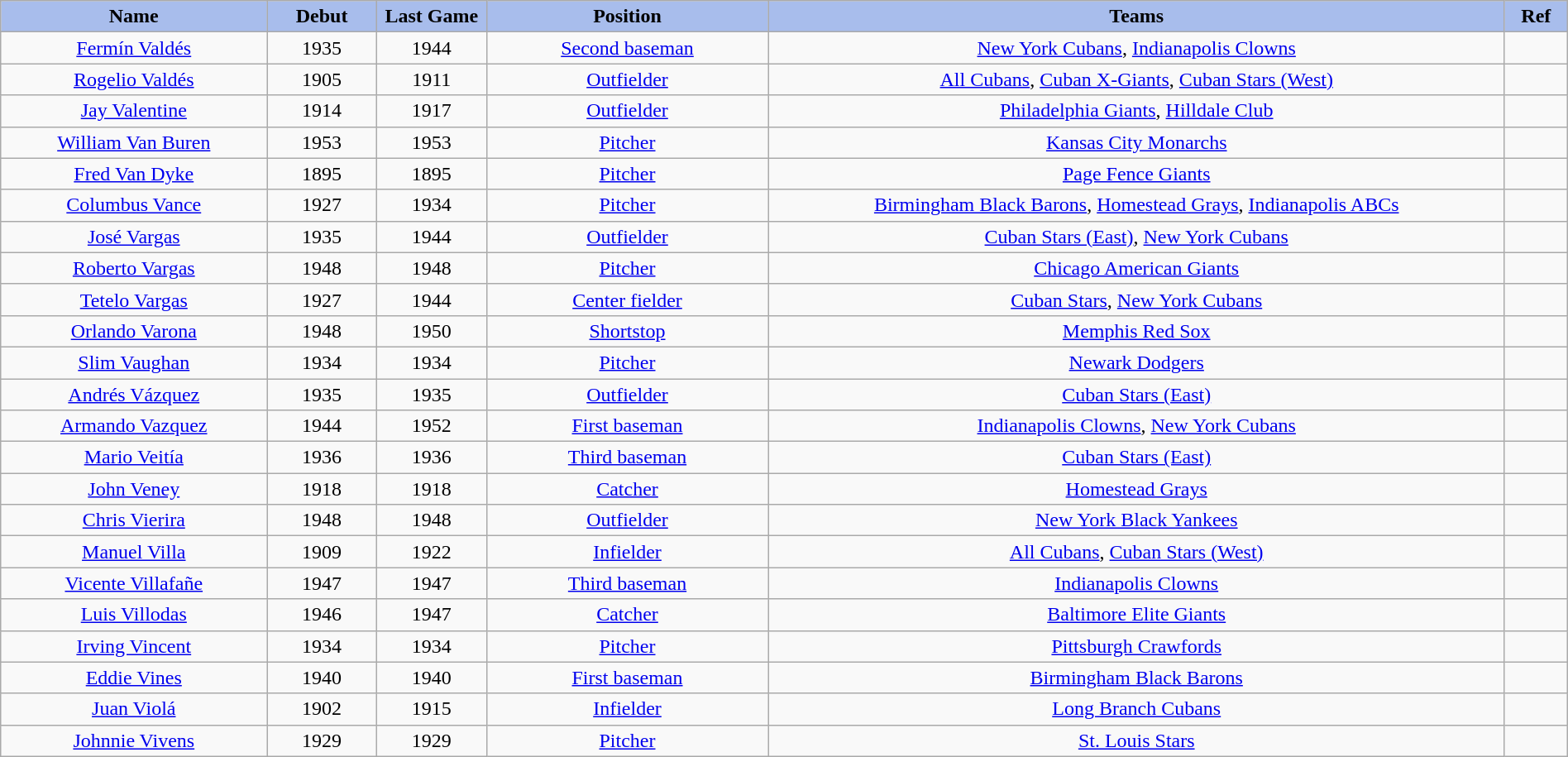<table class="wikitable" style="width: 100%">
<tr>
<th style="background:#a8bdec; width:17%;">Name</th>
<th style="width:7%; background:#a8bdec;">Debut</th>
<th style="width:7%; background:#a8bdec;">Last Game</th>
<th style="width:18%; background:#a8bdec;">Position</th>
<th style="width:47%; background:#a8bdec;">Teams</th>
<th style="width:4%; background:#a8bdec;">Ref</th>
</tr>
<tr align=center>
<td><a href='#'>Fermín Valdés</a></td>
<td>1935</td>
<td>1944</td>
<td><a href='#'>Second baseman</a></td>
<td><a href='#'>New York Cubans</a>, <a href='#'>Indianapolis Clowns</a></td>
<td></td>
</tr>
<tr align=center>
<td><a href='#'>Rogelio Valdés</a></td>
<td>1905</td>
<td>1911</td>
<td><a href='#'>Outfielder</a></td>
<td><a href='#'>All Cubans</a>, <a href='#'>Cuban X-Giants</a>, <a href='#'>Cuban Stars (West)</a></td>
<td></td>
</tr>
<tr align=center>
<td><a href='#'>Jay Valentine</a></td>
<td>1914</td>
<td>1917</td>
<td><a href='#'>Outfielder</a></td>
<td><a href='#'>Philadelphia Giants</a>, <a href='#'>Hilldale Club</a></td>
<td></td>
</tr>
<tr align=center>
<td><a href='#'>William Van Buren</a></td>
<td>1953</td>
<td>1953</td>
<td><a href='#'>Pitcher</a></td>
<td><a href='#'>Kansas City Monarchs</a></td>
<td></td>
</tr>
<tr align=center>
<td><a href='#'>Fred Van Dyke</a></td>
<td>1895</td>
<td>1895</td>
<td><a href='#'>Pitcher</a></td>
<td><a href='#'>Page Fence Giants</a></td>
<td></td>
</tr>
<tr align=center>
<td><a href='#'>Columbus Vance</a></td>
<td>1927</td>
<td>1934</td>
<td><a href='#'>Pitcher</a></td>
<td><a href='#'>Birmingham Black Barons</a>, <a href='#'>Homestead Grays</a>, <a href='#'>Indianapolis ABCs</a></td>
<td></td>
</tr>
<tr align=center>
<td><a href='#'>José Vargas</a></td>
<td>1935</td>
<td>1944</td>
<td><a href='#'>Outfielder</a></td>
<td><a href='#'>Cuban Stars (East)</a>, <a href='#'>New York Cubans</a></td>
<td></td>
</tr>
<tr align=center>
<td><a href='#'>Roberto Vargas</a></td>
<td>1948</td>
<td>1948</td>
<td><a href='#'>Pitcher</a></td>
<td><a href='#'>Chicago American Giants</a></td>
<td></td>
</tr>
<tr align=center>
<td><a href='#'>Tetelo Vargas</a></td>
<td>1927</td>
<td>1944</td>
<td><a href='#'>Center fielder</a></td>
<td><a href='#'>Cuban Stars</a>, <a href='#'>New York Cubans</a></td>
<td></td>
</tr>
<tr align=center>
<td><a href='#'>Orlando Varona</a></td>
<td>1948</td>
<td>1950</td>
<td><a href='#'>Shortstop</a></td>
<td><a href='#'>Memphis Red Sox</a></td>
<td></td>
</tr>
<tr align=center>
<td><a href='#'>Slim Vaughan</a></td>
<td>1934</td>
<td>1934</td>
<td><a href='#'>Pitcher</a></td>
<td><a href='#'>Newark Dodgers</a></td>
<td></td>
</tr>
<tr align=center>
<td><a href='#'>Andrés Vázquez</a></td>
<td>1935</td>
<td>1935</td>
<td><a href='#'>Outfielder</a></td>
<td><a href='#'>Cuban Stars (East)</a></td>
<td></td>
</tr>
<tr align=center>
<td><a href='#'>Armando Vazquez</a></td>
<td>1944</td>
<td>1952</td>
<td><a href='#'>First baseman</a></td>
<td><a href='#'>Indianapolis Clowns</a>, <a href='#'>New York Cubans</a></td>
<td></td>
</tr>
<tr align=center>
<td><a href='#'>Mario Veitía</a></td>
<td>1936</td>
<td>1936</td>
<td><a href='#'>Third baseman</a></td>
<td><a href='#'>Cuban Stars (East)</a></td>
<td></td>
</tr>
<tr align=center>
<td><a href='#'>John Veney</a></td>
<td>1918</td>
<td>1918</td>
<td><a href='#'>Catcher</a></td>
<td><a href='#'>Homestead Grays</a></td>
<td></td>
</tr>
<tr align=center>
<td><a href='#'>Chris Vierira</a></td>
<td>1948</td>
<td>1948</td>
<td><a href='#'>Outfielder</a></td>
<td><a href='#'>New York Black Yankees</a></td>
<td></td>
</tr>
<tr align=center>
<td><a href='#'>Manuel Villa</a></td>
<td>1909</td>
<td>1922</td>
<td><a href='#'>Infielder</a></td>
<td><a href='#'>All Cubans</a>, <a href='#'>Cuban Stars (West)</a></td>
<td></td>
</tr>
<tr align=center>
<td><a href='#'>Vicente Villafañe</a></td>
<td>1947</td>
<td>1947</td>
<td><a href='#'>Third baseman</a></td>
<td><a href='#'>Indianapolis Clowns</a></td>
<td></td>
</tr>
<tr align=center>
<td><a href='#'>Luis Villodas</a></td>
<td>1946</td>
<td>1947</td>
<td><a href='#'>Catcher</a></td>
<td><a href='#'>Baltimore Elite Giants</a></td>
<td></td>
</tr>
<tr align=center>
<td><a href='#'>Irving Vincent</a></td>
<td>1934</td>
<td>1934</td>
<td><a href='#'>Pitcher</a></td>
<td><a href='#'>Pittsburgh Crawfords</a></td>
<td></td>
</tr>
<tr align=center>
<td><a href='#'>Eddie Vines</a></td>
<td>1940</td>
<td>1940</td>
<td><a href='#'>First baseman</a></td>
<td><a href='#'>Birmingham Black Barons</a></td>
<td></td>
</tr>
<tr align=center>
<td><a href='#'>Juan Violá</a></td>
<td>1902</td>
<td>1915</td>
<td><a href='#'>Infielder</a></td>
<td><a href='#'>Long Branch Cubans</a></td>
<td></td>
</tr>
<tr align=center>
<td><a href='#'>Johnnie Vivens</a></td>
<td>1929</td>
<td>1929</td>
<td><a href='#'>Pitcher</a></td>
<td><a href='#'>St. Louis Stars</a></td>
<td></td>
</tr>
</table>
